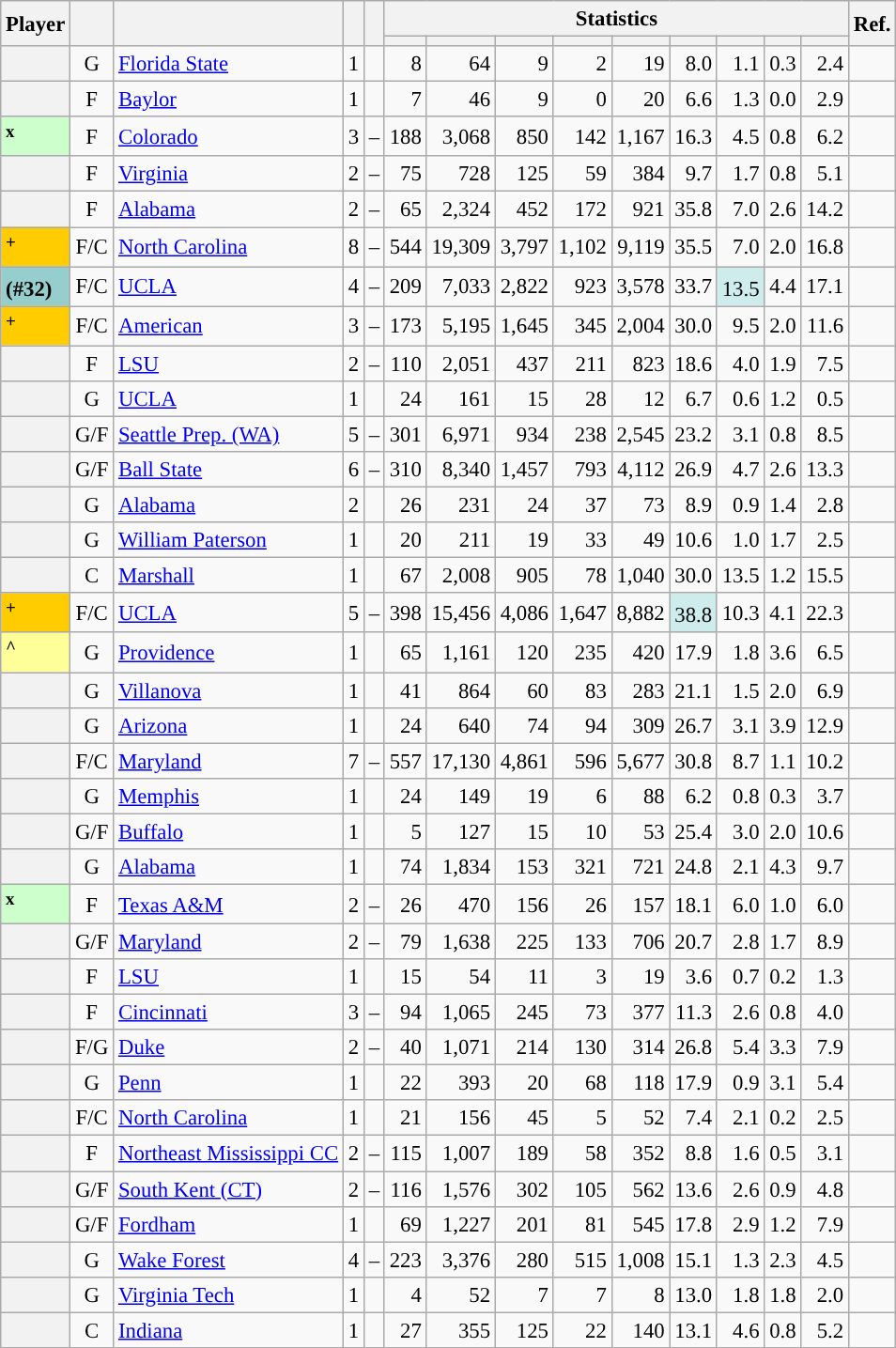<table class="wikitable sortable" style="font-size:95%; text-align:right;">
<tr>
<th scope=col rowspan="2">Player</th>
<th scope=col rowspan="2"></th>
<th scope=col rowspan="2"></th>
<th scope=col rowspan="2"></th>
<th scope=col rowspan="2"></th>
<th scope=colgroup colspan="9">Statistics</th>
<th scope=col rowspan="2">Ref.</th>
</tr>
<tr>
<th scope=col></th>
<th scope=col></th>
<th scope=col></th>
<th scope=col></th>
<th scope=col></th>
<th scope=col></th>
<th scope=col></th>
<th scope=col></th>
<th scope=col></th>
</tr>
<tr>
<th scope=row style="text-align:left;"></th>
<td align="center">G</td>
<td align="left"><a href='#'>Florida State</a></td>
<td align="center">1</td>
<td align="center"></td>
<td>8</td>
<td>64</td>
<td>9</td>
<td>2</td>
<td>19</td>
<td>8.0</td>
<td>1.1</td>
<td>0.3</td>
<td>2.4</td>
<td align=center></td>
</tr>
<tr>
<th scope=row style="text-align:left;"></th>
<td align="center">F</td>
<td align="left"><a href='#'>Baylor</a></td>
<td align="center">1</td>
<td align="center"></td>
<td>7</td>
<td>46</td>
<td>9</td>
<td>0</td>
<td>20</td>
<td>6.6</td>
<td>1.3</td>
<td>0.0</td>
<td>2.9</td>
<td align=center></td>
</tr>
<tr>
<th scope=row style="text-align:left; background-color:#CCFFCC;"><sup>x</sup></th>
<td align="center">F</td>
<td align="left"><a href='#'>Colorado</a></td>
<td align="center">3</td>
<td align="center">–</td>
<td>188</td>
<td>3,068</td>
<td>850</td>
<td>142</td>
<td>1,167</td>
<td>16.3</td>
<td>4.5</td>
<td>0.8</td>
<td>6.2</td>
<td align=center></td>
</tr>
<tr>
<th scope=row style="text-align:left;"></th>
<td align="center">F</td>
<td align="left"><a href='#'>Virginia</a></td>
<td align="center">2</td>
<td align="center">–</td>
<td>75</td>
<td>728</td>
<td>125</td>
<td>59</td>
<td>384</td>
<td>9.7</td>
<td>1.7</td>
<td>0.8</td>
<td>5.1</td>
<td align=center></td>
</tr>
<tr>
<th scope=row style="text-align:left;"></th>
<td align="center">F</td>
<td align="left"><a href='#'>Alabama</a></td>
<td align="center">2</td>
<td align="center">–</td>
<td>65</td>
<td>2,324</td>
<td>452</td>
<td>172</td>
<td>921</td>
<td>35.8</td>
<td>7.0</td>
<td>2.6</td>
<td>14.2</td>
<td align=center></td>
</tr>
<tr>
<th scope=row style="text-align:left; background-color:#FFCC00;"><sup>+</sup></th>
<td align="center">F/C</td>
<td align="left"><a href='#'>North Carolina</a></td>
<td align="center">8</td>
<td align="center">–</td>
<td>544</td>
<td>19,309</td>
<td>3,797</td>
<td>1,102</td>
<td>9,119</td>
<td>35.5</td>
<td>7.0</td>
<td>2.0</td>
<td>16.8</td>
<td align=center></td>
</tr>
<tr>
<th scope=row style="text-align:left; background-color:#96CDCD;"><sup></sup> (#32)</th>
<td align="center">F/C</td>
<td align="left"><a href='#'>UCLA</a></td>
<td align="center">4</td>
<td align="center">–</td>
<td>209</td>
<td>7,033</td>
<td>2,822</td>
<td>923</td>
<td>3,578</td>
<td>33.7</td>
<td bgcolor="#CFECEC">13.5<sup></sup></td>
<td>4.4</td>
<td>17.1</td>
<td align=center></td>
</tr>
<tr>
<th scope=row style="text-align:left; background-color:#FFCC00;"><sup>+</sup></th>
<td align="center">F/C</td>
<td align="left"><a href='#'>American</a></td>
<td align="center">3</td>
<td align="center">–</td>
<td>173</td>
<td>5,195</td>
<td>1,645</td>
<td>345</td>
<td>2,004</td>
<td>30.0</td>
<td>9.5</td>
<td>2.0</td>
<td>11.6</td>
<td align=center></td>
</tr>
<tr>
<th scope=row style="text-align:left;"></th>
<td align="center">F</td>
<td align="left"><a href='#'>LSU</a></td>
<td align="center">2</td>
<td align="center">–</td>
<td>110</td>
<td>2,051</td>
<td>437</td>
<td>211</td>
<td>823</td>
<td>18.6</td>
<td>4.0</td>
<td>1.9</td>
<td>7.5</td>
<td align=center></td>
</tr>
<tr>
<th scope=row style="text-align:left;"></th>
<td align="center">G</td>
<td align="left"><a href='#'>UCLA</a></td>
<td align="center">1</td>
<td align="center"></td>
<td>24</td>
<td>161</td>
<td>15</td>
<td>28</td>
<td>12</td>
<td>6.7</td>
<td>0.6</td>
<td>1.2</td>
<td>0.5</td>
<td align=center></td>
</tr>
<tr>
<th scope=row style="text-align:left;"></th>
<td align="center">G/F</td>
<td align="left"><a href='#'>Seattle Prep. (WA)</a></td>
<td align="center">5</td>
<td align="center">–</td>
<td>301</td>
<td>6,971</td>
<td>934</td>
<td>238</td>
<td>2,545</td>
<td>23.2</td>
<td>3.1</td>
<td>0.8</td>
<td>8.5</td>
<td align=center></td>
</tr>
<tr>
<th scope=row style="text-align:left;"></th>
<td align="center">G/F</td>
<td align="left"><a href='#'>Ball State</a></td>
<td align="center">6</td>
<td align="center">–</td>
<td>310</td>
<td>8,340</td>
<td>1,457</td>
<td>793</td>
<td>4,112</td>
<td>26.9</td>
<td>4.7</td>
<td>2.6</td>
<td>13.3</td>
<td align=center></td>
</tr>
<tr>
<th scope=row style="text-align:left;"></th>
<td align="center">G</td>
<td align="left"><a href='#'>Alabama</a></td>
<td align="center">2</td>
<td align="center"><br></td>
<td>26</td>
<td>231</td>
<td>24</td>
<td>37</td>
<td>73</td>
<td>8.9</td>
<td>0.9</td>
<td>1.4</td>
<td>2.8</td>
<td align=center></td>
</tr>
<tr>
<th scope=row style="text-align:left;"></th>
<td align="center">G</td>
<td align="left"><a href='#'>William Paterson</a></td>
<td align="center">1</td>
<td align="center"></td>
<td>20</td>
<td>211</td>
<td>19</td>
<td>33</td>
<td>49</td>
<td>10.6</td>
<td>1.0</td>
<td>1.7</td>
<td>2.5</td>
<td align=center></td>
</tr>
<tr>
<th scope=row style="text-align:left;"></th>
<td align="center">C</td>
<td align="left"><a href='#'>Marshall</a></td>
<td align="center">1</td>
<td align="center"></td>
<td>67</td>
<td>2,008</td>
<td>905</td>
<td>78</td>
<td>1,040</td>
<td>30.0</td>
<td>13.5</td>
<td>1.2</td>
<td>15.5</td>
<td align=center></td>
</tr>
<tr>
<th scope=row style="text-align:left; background-color:#FFCC00;"><sup>+</sup></th>
<td align="center">F/C</td>
<td align="left"><a href='#'>UCLA</a></td>
<td align="center">5</td>
<td align="center">–</td>
<td>398</td>
<td>15,456</td>
<td>4,086</td>
<td>1,647</td>
<td>8,882</td>
<td bgcolor="#CFECEC">38.8<sup></sup></td>
<td>10.3</td>
<td>4.1</td>
<td>22.3</td>
<td align=center></td>
</tr>
<tr>
<th scope=row style="text-align:left; background-color:#FFFF99;"><sup>^</sup></th>
<td align="center">G</td>
<td align="left"><a href='#'>Providence</a></td>
<td align="center">1</td>
<td align="center"></td>
<td>65</td>
<td>1,161</td>
<td>120</td>
<td>235</td>
<td>420</td>
<td>17.9</td>
<td>1.8</td>
<td>3.6</td>
<td>6.5</td>
<td align=center></td>
</tr>
<tr>
<th scope=row style="text-align:left;"></th>
<td align="center">G</td>
<td align="left"><a href='#'>Villanova</a></td>
<td align="center">1</td>
<td align="center"></td>
<td>41</td>
<td>864</td>
<td>60</td>
<td>83</td>
<td>283</td>
<td>21.1</td>
<td>1.5</td>
<td>2.0</td>
<td>6.9</td>
<td align=center></td>
</tr>
<tr>
<th scope=row style="text-align:left;"></th>
<td align="center">G</td>
<td align="left"><a href='#'>Arizona</a></td>
<td align="center">1</td>
<td align="center"></td>
<td>24</td>
<td>640</td>
<td>74</td>
<td>94</td>
<td>309</td>
<td>26.7</td>
<td>3.1</td>
<td>3.9</td>
<td>12.9</td>
<td align=center></td>
</tr>
<tr>
<th scope=row style="text-align:left;"></th>
<td align="center">F/C</td>
<td align="left"><a href='#'>Maryland</a></td>
<td align="center">7</td>
<td align="center">–</td>
<td>557</td>
<td>17,130</td>
<td>4,861</td>
<td>596</td>
<td>5,677</td>
<td>30.8</td>
<td>8.7</td>
<td>1.1</td>
<td>10.2</td>
<td align=center></td>
</tr>
<tr>
<th scope=row style="text-align:left;"></th>
<td align="center">G</td>
<td align="left"><a href='#'>Memphis</a></td>
<td align="center">1</td>
<td align="center"></td>
<td>24</td>
<td>149</td>
<td>19</td>
<td>6</td>
<td>88</td>
<td>6.2</td>
<td>0.8</td>
<td>0.3</td>
<td>3.7</td>
<td align=center></td>
</tr>
<tr>
<th scope=row style="text-align:left;"></th>
<td align="center">G/F</td>
<td align="left"><a href='#'>Buffalo</a></td>
<td align="center">1</td>
<td align="center"></td>
<td>5</td>
<td>127</td>
<td>15</td>
<td>10</td>
<td>53</td>
<td>25.4</td>
<td>3.0</td>
<td>2.0</td>
<td>10.6</td>
<td align=center></td>
</tr>
<tr>
<th scope=row style="text-align:left;"></th>
<td align="center">G</td>
<td align="left"><a href='#'>Alabama</a></td>
<td align="center">1</td>
<td align="center"></td>
<td>74</td>
<td>1,834</td>
<td>153</td>
<td>321</td>
<td>721</td>
<td>24.8</td>
<td>2.1</td>
<td>4.3</td>
<td>9.7</td>
<td align=center></td>
</tr>
<tr>
<th scope=row style="text-align:left; background-color:#CCFFCC;"><sup>x</sup></th>
<td align="center">F</td>
<td align="left"><a href='#'>Texas A&M</a></td>
<td align="center">2</td>
<td align="center">–</td>
<td>26</td>
<td>470</td>
<td>156</td>
<td>26</td>
<td>157</td>
<td>18.1</td>
<td>6.0</td>
<td>1.0</td>
<td>6.0</td>
<td align=center></td>
</tr>
<tr>
<th scope=row style="text-align:left;"></th>
<td align="center">G/F</td>
<td align="left"><a href='#'>Maryland</a></td>
<td align="center">2</td>
<td align="center">–</td>
<td>79</td>
<td>1,638</td>
<td>225</td>
<td>133</td>
<td>706</td>
<td>20.7</td>
<td>2.8</td>
<td>1.7</td>
<td>8.9</td>
<td align=center></td>
</tr>
<tr>
<th scope=row style="text-align:left;"></th>
<td align="center">F</td>
<td align="left"><a href='#'>LSU</a></td>
<td align="center">1</td>
<td align="center"></td>
<td>15</td>
<td>54</td>
<td>11</td>
<td>3</td>
<td>19</td>
<td>3.6</td>
<td>0.7</td>
<td>0.2</td>
<td>1.3</td>
<td align=center></td>
</tr>
<tr>
<th scope=row style="text-align:left;"></th>
<td align="center">F</td>
<td align="left"><a href='#'>Cincinnati</a></td>
<td align="center">3</td>
<td align="center">–</td>
<td>94</td>
<td>1,065</td>
<td>245</td>
<td>73</td>
<td>377</td>
<td>11.3</td>
<td>2.6</td>
<td>0.8</td>
<td>4.0</td>
<td align=center></td>
</tr>
<tr>
<th scope=row style="text-align:left;"></th>
<td align="center">F/G</td>
<td align="left"><a href='#'>Duke</a></td>
<td align="center">2</td>
<td align="center">–</td>
<td>40</td>
<td>1,071</td>
<td>214</td>
<td>130</td>
<td>314</td>
<td>26.8</td>
<td>5.4</td>
<td>3.3</td>
<td>7.9</td>
<td align=center></td>
</tr>
<tr>
<th scope=row style="text-align:left;"></th>
<td align="center">G</td>
<td align="left"><a href='#'>Penn</a></td>
<td align="center">1</td>
<td align="center"></td>
<td>22</td>
<td>393</td>
<td>20</td>
<td>68</td>
<td>118</td>
<td>17.9</td>
<td>0.9</td>
<td>3.1</td>
<td>5.4</td>
<td align=center></td>
</tr>
<tr>
<th scope=row style="text-align:left;"></th>
<td align="center">F/C</td>
<td align="left"><a href='#'>North Carolina</a></td>
<td align="center">1</td>
<td align="center"></td>
<td>21</td>
<td>156</td>
<td>45</td>
<td>5</td>
<td>52</td>
<td>7.4</td>
<td>2.1</td>
<td>0.2</td>
<td>2.5</td>
<td align=center></td>
</tr>
<tr>
<th scope=row style="text-align:left;"></th>
<td align="center">F</td>
<td align="left"><a href='#'>Northeast Mississippi CC</a></td>
<td align="center">2</td>
<td align="center">–</td>
<td>115</td>
<td>1,007</td>
<td>189</td>
<td>58</td>
<td>352</td>
<td>8.8</td>
<td>1.6</td>
<td>0.5</td>
<td>3.1</td>
<td align=center></td>
</tr>
<tr>
<th scope=row style="text-align:left;"></th>
<td align="center">G/F</td>
<td align="left"><a href='#'>South Kent (CT)</a></td>
<td align="center">2</td>
<td align="center">–</td>
<td>116</td>
<td>1,576</td>
<td>302</td>
<td>105</td>
<td>562</td>
<td>13.6</td>
<td>2.6</td>
<td>0.9</td>
<td>4.8</td>
<td align=center></td>
</tr>
<tr>
<th scope=row style="text-align:left;"></th>
<td align="center">G/F</td>
<td align="left"><a href='#'>Fordham</a></td>
<td align="center">1</td>
<td align="center"></td>
<td>69</td>
<td>1,227</td>
<td>201</td>
<td>81</td>
<td>545</td>
<td>17.8</td>
<td>2.9</td>
<td>1.2</td>
<td>7.9</td>
<td align=center></td>
</tr>
<tr>
<th scope=row style="text-align:left;"></th>
<td align="center">G</td>
<td align="left"><a href='#'>Wake Forest</a></td>
<td align="center">4</td>
<td align="center">–</td>
<td>223</td>
<td>3,376</td>
<td>280</td>
<td>515</td>
<td>1,008</td>
<td>15.1</td>
<td>1.3</td>
<td>2.3</td>
<td>4.5</td>
<td align=center></td>
</tr>
<tr>
<th scope=row style="text-align:left;"></th>
<td align="center">G</td>
<td align="left"><a href='#'>Virginia Tech</a></td>
<td align="center">1</td>
<td align="center"></td>
<td>4</td>
<td>52</td>
<td>7</td>
<td>7</td>
<td>8</td>
<td>13.0</td>
<td>1.8</td>
<td>1.8</td>
<td>2.0</td>
<td align=center></td>
</tr>
<tr>
<th scope=row style="text-align:left;"></th>
<td align="center">C</td>
<td align="left"><a href='#'>Indiana</a></td>
<td align="center">1</td>
<td align="center"></td>
<td>27</td>
<td>355</td>
<td>125</td>
<td>22</td>
<td>140</td>
<td>13.1</td>
<td>4.6</td>
<td>0.8</td>
<td>5.2</td>
<td align=center></td>
</tr>
</table>
